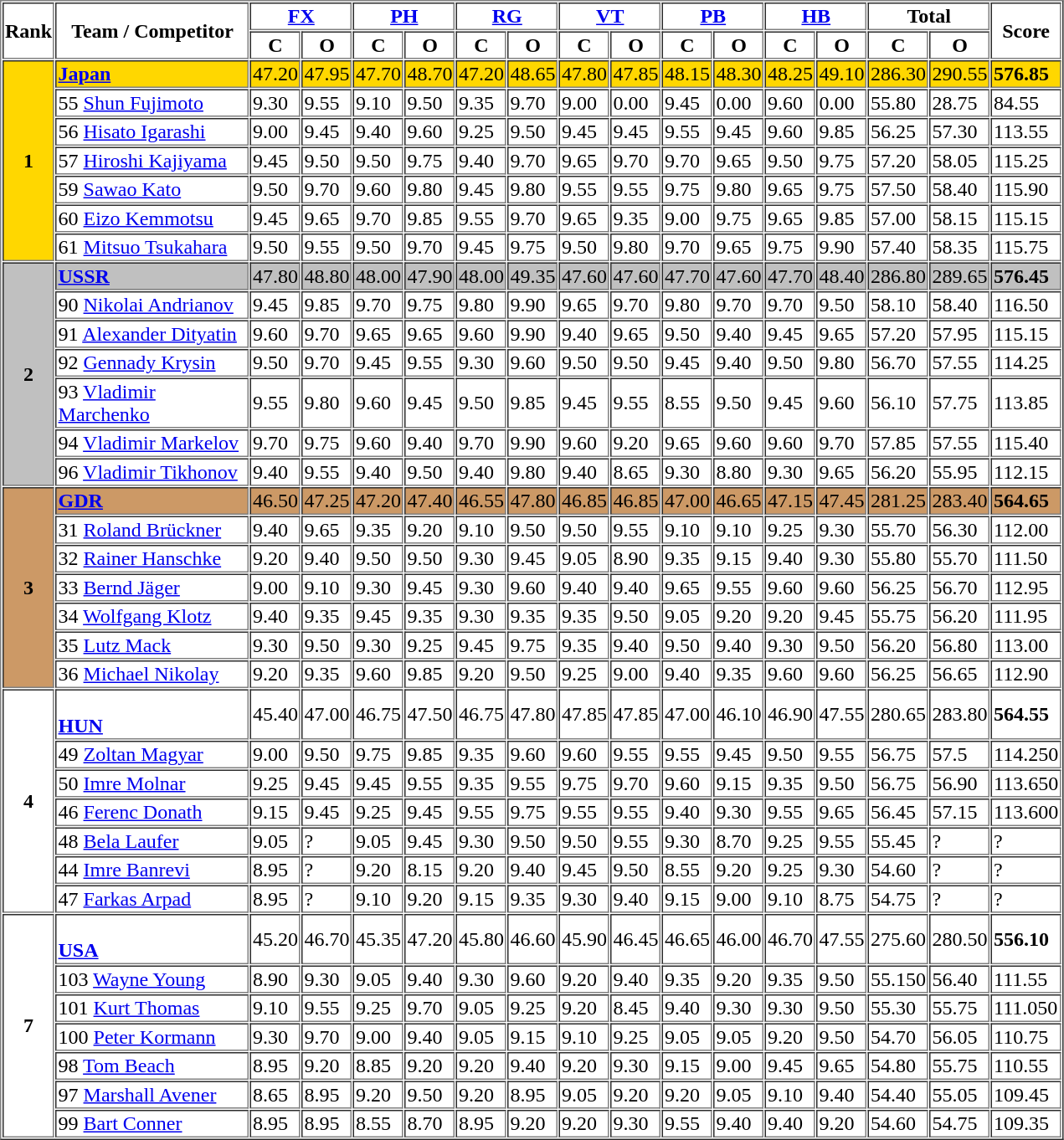<table border=1 cellpadding=1 cellspacing=1>
<tr>
<th rowspan=2>Rank</th>
<th rowspan=2 width=150px>Team / Competitor</th>
<th colspan=2><a href='#'>FX</a></th>
<th colspan=2><a href='#'>PH</a></th>
<th colspan=2><a href='#'>RG</a></th>
<th colspan=2><a href='#'>VT</a></th>
<th colspan=2><a href='#'>PB</a></th>
<th colspan=2><a href='#'>HB</a></th>
<th colspan=2>Total</th>
<th rowspan=2>Score</th>
</tr>
<tr>
<th>C</th>
<th>O</th>
<th>C</th>
<th>O</th>
<th>C</th>
<th>O</th>
<th>C</th>
<th>O</th>
<th>C</th>
<th>O</th>
<th>C</th>
<th>O</th>
<th>C</th>
<th>O</th>
</tr>
<tr bgcolor=gold>
<td rowspan=7 align=center><strong>1</strong></td>
<td> <strong><a href='#'>Japan</a></strong></td>
<td>47.20</td>
<td>47.95</td>
<td>47.70</td>
<td>48.70</td>
<td>47.20</td>
<td>48.65</td>
<td>47.80</td>
<td>47.85</td>
<td>48.15</td>
<td>48.30</td>
<td>48.25</td>
<td>49.10</td>
<td>286.30</td>
<td>290.55</td>
<td><strong>576.85</strong></td>
</tr>
<tr>
<td align=left>55 <a href='#'>Shun Fujimoto</a></td>
<td>9.30</td>
<td>9.55</td>
<td>9.10</td>
<td>9.50</td>
<td>9.35</td>
<td>9.70</td>
<td>9.00</td>
<td>0.00</td>
<td>9.45</td>
<td>0.00</td>
<td>9.60</td>
<td>0.00</td>
<td>55.80</td>
<td>28.75</td>
<td>84.55</td>
</tr>
<tr>
<td align=left>56 <a href='#'>Hisato Igarashi</a></td>
<td>9.00</td>
<td>9.45</td>
<td>9.40</td>
<td>9.60</td>
<td>9.25</td>
<td>9.50</td>
<td>9.45</td>
<td>9.45</td>
<td>9.55</td>
<td>9.45</td>
<td>9.60</td>
<td>9.85</td>
<td>56.25</td>
<td>57.30</td>
<td>113.55</td>
</tr>
<tr>
<td align=left>57 <a href='#'>Hiroshi Kajiyama</a></td>
<td>9.45</td>
<td>9.50</td>
<td>9.50</td>
<td>9.75</td>
<td>9.40</td>
<td>9.70</td>
<td>9.65</td>
<td>9.70</td>
<td>9.70</td>
<td>9.65</td>
<td>9.50</td>
<td>9.75</td>
<td>57.20</td>
<td>58.05</td>
<td>115.25</td>
</tr>
<tr>
<td align=left>59 <a href='#'>Sawao Kato</a></td>
<td>9.50</td>
<td>9.70</td>
<td>9.60</td>
<td>9.80</td>
<td>9.45</td>
<td>9.80</td>
<td>9.55</td>
<td>9.55</td>
<td>9.75</td>
<td>9.80</td>
<td>9.65</td>
<td>9.75</td>
<td>57.50</td>
<td>58.40</td>
<td>115.90</td>
</tr>
<tr>
<td align=left>60 <a href='#'>Eizo Kemmotsu</a></td>
<td>9.45</td>
<td>9.65</td>
<td>9.70</td>
<td>9.85</td>
<td>9.55</td>
<td>9.70</td>
<td>9.65</td>
<td>9.35</td>
<td>9.00</td>
<td>9.75</td>
<td>9.65</td>
<td>9.85</td>
<td>57.00</td>
<td>58.15</td>
<td>115.15</td>
</tr>
<tr>
<td align=left>61 <a href='#'>Mitsuo Tsukahara</a></td>
<td>9.50</td>
<td>9.55</td>
<td>9.50</td>
<td>9.70</td>
<td>9.45</td>
<td>9.75</td>
<td>9.50</td>
<td>9.80</td>
<td>9.70</td>
<td>9.65</td>
<td>9.75</td>
<td>9.90</td>
<td>57.40</td>
<td>58.35</td>
<td>115.75</td>
</tr>
<tr bgcolor=silver>
<td rowspan=7 align=center><strong>2</strong></td>
<td> <strong><a href='#'>USSR</a></strong></td>
<td>47.80</td>
<td>48.80</td>
<td>48.00</td>
<td>47.90</td>
<td>48.00</td>
<td>49.35</td>
<td>47.60</td>
<td>47.60</td>
<td>47.70</td>
<td>47.60</td>
<td>47.70</td>
<td>48.40</td>
<td>286.80</td>
<td>289.65</td>
<td><strong>576.45</strong></td>
</tr>
<tr>
<td align=left>90 <a href='#'>Nikolai Andrianov</a></td>
<td>9.45</td>
<td>9.85</td>
<td>9.70</td>
<td>9.75</td>
<td>9.80</td>
<td>9.90</td>
<td>9.65</td>
<td>9.70</td>
<td>9.80</td>
<td>9.70</td>
<td>9.70</td>
<td>9.50</td>
<td>58.10</td>
<td>58.40</td>
<td>116.50</td>
</tr>
<tr>
<td align=left>91 <a href='#'>Alexander Dityatin</a></td>
<td>9.60</td>
<td>9.70</td>
<td>9.65</td>
<td>9.65</td>
<td>9.60</td>
<td>9.90</td>
<td>9.40</td>
<td>9.65</td>
<td>9.50</td>
<td>9.40</td>
<td>9.45</td>
<td>9.65</td>
<td>57.20</td>
<td>57.95</td>
<td>115.15</td>
</tr>
<tr>
<td align=left>92 <a href='#'>Gennady Krysin</a></td>
<td>9.50</td>
<td>9.70</td>
<td>9.45</td>
<td>9.55</td>
<td>9.30</td>
<td>9.60</td>
<td>9.50</td>
<td>9.50</td>
<td>9.45</td>
<td>9.40</td>
<td>9.50</td>
<td>9.80</td>
<td>56.70</td>
<td>57.55</td>
<td>114.25</td>
</tr>
<tr>
<td align=left>93 <a href='#'>Vladimir Marchenko</a></td>
<td>9.55</td>
<td>9.80</td>
<td>9.60</td>
<td>9.45</td>
<td>9.50</td>
<td>9.85</td>
<td>9.45</td>
<td>9.55</td>
<td>8.55</td>
<td>9.50</td>
<td>9.45</td>
<td>9.60</td>
<td>56.10</td>
<td>57.75</td>
<td>113.85</td>
</tr>
<tr>
<td align=left>94 <a href='#'>Vladimir Markelov</a></td>
<td>9.70</td>
<td>9.75</td>
<td>9.60</td>
<td>9.40</td>
<td>9.70</td>
<td>9.90</td>
<td>9.60</td>
<td>9.20</td>
<td>9.65</td>
<td>9.60</td>
<td>9.60</td>
<td>9.70</td>
<td>57.85</td>
<td>57.55</td>
<td>115.40</td>
</tr>
<tr>
<td align=left>96 <a href='#'>Vladimir Tikhonov</a></td>
<td>9.40</td>
<td>9.55</td>
<td>9.40</td>
<td>9.50</td>
<td>9.40</td>
<td>9.80</td>
<td>9.40</td>
<td>8.65</td>
<td>9.30</td>
<td>8.80</td>
<td>9.30</td>
<td>9.65</td>
<td>56.20</td>
<td>55.95</td>
<td>112.15</td>
</tr>
<tr bgcolor=#CC9966>
<td rowspan=7 align=center><strong>3</strong></td>
<td> <strong><a href='#'>GDR</a></strong></td>
<td>46.50</td>
<td>47.25</td>
<td>47.20</td>
<td>47.40</td>
<td>46.55</td>
<td>47.80</td>
<td>46.85</td>
<td>46.85</td>
<td>47.00</td>
<td>46.65</td>
<td>47.15</td>
<td>47.45</td>
<td>281.25</td>
<td>283.40</td>
<td><strong>564.65</strong></td>
</tr>
<tr>
<td align=left>31 <a href='#'>Roland Brückner</a></td>
<td>9.40</td>
<td>9.65</td>
<td>9.35</td>
<td>9.20</td>
<td>9.10</td>
<td>9.50</td>
<td>9.50</td>
<td>9.55</td>
<td>9.10</td>
<td>9.10</td>
<td>9.25</td>
<td>9.30</td>
<td>55.70</td>
<td>56.30</td>
<td>112.00</td>
</tr>
<tr>
<td align=left>32 <a href='#'>Rainer Hanschke</a></td>
<td>9.20</td>
<td>9.40</td>
<td>9.50</td>
<td>9.50</td>
<td>9.30</td>
<td>9.45</td>
<td>9.05</td>
<td>8.90</td>
<td>9.35</td>
<td>9.15</td>
<td>9.40</td>
<td>9.30</td>
<td>55.80</td>
<td>55.70</td>
<td>111.50</td>
</tr>
<tr>
<td align=left>33 <a href='#'>Bernd Jäger</a></td>
<td>9.00</td>
<td>9.10</td>
<td>9.30</td>
<td>9.45</td>
<td>9.30</td>
<td>9.60</td>
<td>9.40</td>
<td>9.40</td>
<td>9.65</td>
<td>9.55</td>
<td>9.60</td>
<td>9.60</td>
<td>56.25</td>
<td>56.70</td>
<td>112.95</td>
</tr>
<tr>
<td align=left>34 <a href='#'>Wolfgang Klotz</a></td>
<td>9.40</td>
<td>9.35</td>
<td>9.45</td>
<td>9.35</td>
<td>9.30</td>
<td>9.35</td>
<td>9.35</td>
<td>9.50</td>
<td>9.05</td>
<td>9.20</td>
<td>9.20</td>
<td>9.45</td>
<td>55.75</td>
<td>56.20</td>
<td>111.95</td>
</tr>
<tr>
<td align=left>35 <a href='#'>Lutz Mack</a></td>
<td>9.30</td>
<td>9.50</td>
<td>9.30</td>
<td>9.25</td>
<td>9.45</td>
<td>9.75</td>
<td>9.35</td>
<td>9.40</td>
<td>9.50</td>
<td>9.40</td>
<td>9.30</td>
<td>9.50</td>
<td>56.20</td>
<td>56.80</td>
<td>113.00</td>
</tr>
<tr>
<td align=left>36 <a href='#'>Michael Nikolay</a></td>
<td>9.20</td>
<td>9.35</td>
<td>9.60</td>
<td>9.85</td>
<td>9.20</td>
<td>9.50</td>
<td>9.25</td>
<td>9.00</td>
<td>9.40</td>
<td>9.35</td>
<td>9.60</td>
<td>9.60</td>
<td>56.25</td>
<td>56.65</td>
<td>112.90</td>
</tr>
<tr>
<td rowspan=7 align=center><strong>4</strong></td>
<td><br><strong><a href='#'>HUN</a></strong></td>
<td>45.40</td>
<td>47.00</td>
<td>46.75</td>
<td>47.50</td>
<td>46.75</td>
<td>47.80</td>
<td>47.85</td>
<td>47.85</td>
<td>47.00</td>
<td>46.10</td>
<td>46.90</td>
<td>47.55</td>
<td>280.65</td>
<td>283.80</td>
<td><strong>564.55</strong></td>
</tr>
<tr>
<td align=left>49 <a href='#'>Zoltan Magyar</a></td>
<td>9.00</td>
<td>9.50</td>
<td>9.75</td>
<td>9.85</td>
<td>9.35</td>
<td>9.60</td>
<td>9.60</td>
<td>9.55</td>
<td>9.55</td>
<td>9.45</td>
<td>9.50</td>
<td>9.55</td>
<td>56.75</td>
<td>57.5</td>
<td>114.250</td>
</tr>
<tr>
<td align=left>50 <a href='#'>Imre Molnar</a></td>
<td>9.25</td>
<td>9.45</td>
<td>9.45</td>
<td>9.55</td>
<td>9.35</td>
<td>9.55</td>
<td>9.75</td>
<td>9.70</td>
<td>9.60</td>
<td>9.15</td>
<td>9.35</td>
<td>9.50</td>
<td>56.75</td>
<td>56.90</td>
<td>113.650</td>
</tr>
<tr>
<td align=left>46 <a href='#'>Ferenc Donath</a></td>
<td>9.15</td>
<td>9.45</td>
<td>9.25</td>
<td>9.45</td>
<td>9.55</td>
<td>9.75</td>
<td>9.55</td>
<td>9.55</td>
<td>9.40</td>
<td>9.30</td>
<td>9.55</td>
<td>9.65</td>
<td>56.45</td>
<td>57.15</td>
<td>113.600</td>
</tr>
<tr>
<td align=left>48 <a href='#'>Bela Laufer</a></td>
<td>9.05</td>
<td>?</td>
<td>9.05</td>
<td>9.45</td>
<td>9.30</td>
<td>9.50</td>
<td>9.50</td>
<td>9.55</td>
<td>9.30</td>
<td>8.70</td>
<td>9.25</td>
<td>9.55</td>
<td>55.45</td>
<td>?</td>
<td>?</td>
</tr>
<tr>
<td align=left>44 <a href='#'>Imre Banrevi</a></td>
<td>8.95</td>
<td>?</td>
<td>9.20</td>
<td>8.15</td>
<td>9.20</td>
<td>9.40</td>
<td>9.45</td>
<td>9.50</td>
<td>8.55</td>
<td>9.20</td>
<td>9.25</td>
<td>9.30</td>
<td>54.60</td>
<td>?</td>
<td>?</td>
</tr>
<tr>
<td align=left>47 <a href='#'>Farkas Arpad</a></td>
<td>8.95</td>
<td>?</td>
<td>9.10</td>
<td>9.20</td>
<td>9.15</td>
<td>9.35</td>
<td>9.30</td>
<td>9.40</td>
<td>9.15</td>
<td>9.00</td>
<td>9.10</td>
<td>8.75</td>
<td>54.75</td>
<td>?</td>
<td>?</td>
</tr>
<tr>
<td rowspan=7 align=center><strong>7</strong></td>
<td><br><strong><a href='#'>USA</a></strong></td>
<td>45.20</td>
<td>46.70</td>
<td>45.35</td>
<td>47.20</td>
<td>45.80</td>
<td>46.60</td>
<td>45.90</td>
<td>46.45</td>
<td>46.65</td>
<td>46.00</td>
<td>46.70</td>
<td>47.55</td>
<td>275.60</td>
<td>280.50</td>
<td><strong>556.10</strong></td>
</tr>
<tr>
<td align=left>103 <a href='#'>Wayne Young</a></td>
<td>8.90</td>
<td>9.30</td>
<td>9.05</td>
<td>9.40</td>
<td>9.30</td>
<td>9.60</td>
<td>9.20</td>
<td>9.40</td>
<td>9.35</td>
<td>9.20</td>
<td>9.35</td>
<td>9.50</td>
<td>55.150</td>
<td>56.40</td>
<td>111.55</td>
</tr>
<tr>
<td align=left>101 <a href='#'>Kurt Thomas</a></td>
<td>9.10</td>
<td>9.55</td>
<td>9.25</td>
<td>9.70</td>
<td>9.05</td>
<td>9.25</td>
<td>9.20</td>
<td>8.45</td>
<td>9.40</td>
<td>9.30</td>
<td>9.30</td>
<td>9.50</td>
<td>55.30</td>
<td>55.75</td>
<td>111.050</td>
</tr>
<tr>
<td align=left>100 <a href='#'>Peter Kormann</a></td>
<td>9.30</td>
<td>9.70</td>
<td>9.00</td>
<td>9.40</td>
<td>9.05</td>
<td>9.15</td>
<td>9.10</td>
<td>9.25</td>
<td>9.05</td>
<td>9.05</td>
<td>9.20</td>
<td>9.50</td>
<td>54.70</td>
<td>56.05</td>
<td>110.75</td>
</tr>
<tr>
<td align=left>98 <a href='#'>Tom Beach</a></td>
<td>8.95</td>
<td>9.20</td>
<td>8.85</td>
<td>9.20</td>
<td>9.20</td>
<td>9.40</td>
<td>9.20</td>
<td>9.30</td>
<td>9.15</td>
<td>9.00</td>
<td>9.45</td>
<td>9.65</td>
<td>54.80</td>
<td>55.75</td>
<td>110.55</td>
</tr>
<tr>
<td align=left>97 <a href='#'>Marshall Avener</a></td>
<td>8.65</td>
<td>8.95</td>
<td>9.20</td>
<td>9.50</td>
<td>9.20</td>
<td>8.95</td>
<td>9.05</td>
<td>9.20</td>
<td>9.20</td>
<td>9.05</td>
<td>9.10</td>
<td>9.40</td>
<td>54.40</td>
<td>55.05</td>
<td>109.45</td>
</tr>
<tr>
<td align=left>99 <a href='#'>Bart Conner</a></td>
<td>8.95</td>
<td>8.95</td>
<td>8.55</td>
<td>8.70</td>
<td>8.95</td>
<td>9.20</td>
<td>9.20</td>
<td>9.30</td>
<td>9.55</td>
<td>9.40</td>
<td>9.40</td>
<td>9.20</td>
<td>54.60</td>
<td>54.75</td>
<td>109.35</td>
</tr>
</table>
